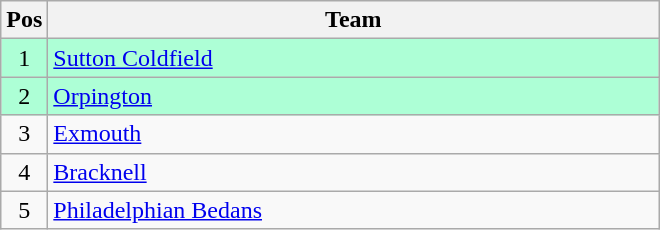<table class="wikitable" style="font-size: 100%">
<tr>
<th width=20>Pos</th>
<th width=400>Team</th>
</tr>
<tr align=center style="background: #ADFFD6;">
<td>1</td>
<td align="left"><a href='#'>Sutton Coldfield</a></td>
</tr>
<tr align=center style="background: #ADFFD6;">
<td>2</td>
<td align="left"><a href='#'>Orpington</a></td>
</tr>
<tr align=center>
<td>3</td>
<td align="left"><a href='#'>Exmouth</a></td>
</tr>
<tr align=center>
<td>4</td>
<td align="left"><a href='#'>Bracknell</a></td>
</tr>
<tr align=center>
<td>5</td>
<td align="left"><a href='#'>Philadelphian Bedans</a></td>
</tr>
</table>
